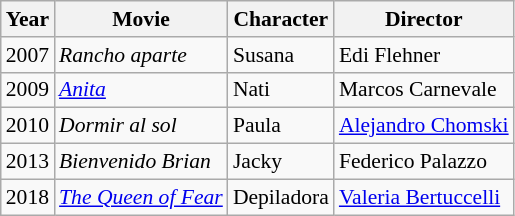<table class="wikitable" style="font-size: 90%;">
<tr>
<th>Year</th>
<th>Movie</th>
<th>Character</th>
<th>Director</th>
</tr>
<tr>
<td>2007</td>
<td><em>Rancho aparte</em></td>
<td>Susana</td>
<td>Edi Flehner</td>
</tr>
<tr>
<td>2009</td>
<td><em><a href='#'>Anita</a></em></td>
<td>Nati</td>
<td>Marcos Carnevale</td>
</tr>
<tr>
<td>2010</td>
<td><em>Dormir al sol</em></td>
<td>Paula</td>
<td><a href='#'>Alejandro Chomski</a></td>
</tr>
<tr>
<td>2013</td>
<td><em>Bienvenido Brian</em></td>
<td>Jacky</td>
<td>Federico Palazzo</td>
</tr>
<tr>
<td>2018</td>
<td><em><a href='#'>The Queen of Fear</a></em></td>
<td>Depiladora</td>
<td><a href='#'>Valeria Bertuccelli</a></td>
</tr>
</table>
